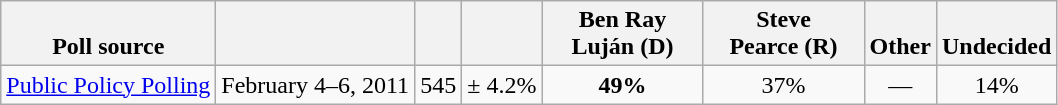<table class="wikitable" style="text-align:center">
<tr valign= bottom>
<th>Poll source</th>
<th></th>
<th></th>
<th></th>
<th style="width:100px;">Ben Ray<br>Luján (D)</th>
<th style="width:100px;">Steve<br>Pearce (R)</th>
<th>Other</th>
<th>Undecided</th>
</tr>
<tr>
<td align=left><a href='#'>Public Policy Polling</a></td>
<td>February 4–6, 2011</td>
<td>545</td>
<td>± 4.2%</td>
<td><strong>49%</strong></td>
<td>37%</td>
<td>—</td>
<td>14%</td>
</tr>
</table>
